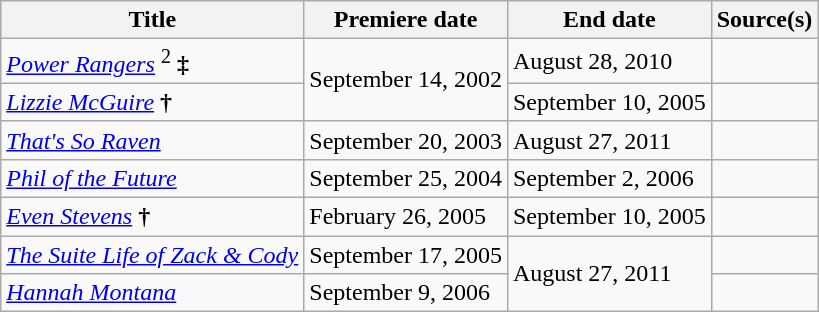<table class="wikitable sortable">
<tr>
<th>Title</th>
<th>Premiere date</th>
<th>End date</th>
<th>Source(s)</th>
</tr>
<tr>
<td><em><a href='#'>Power Rangers</a></em> <sup>2</sup> <strong>‡</strong></td>
<td rowspan=2>September 14, 2002</td>
<td>August 28, 2010</td>
<td></td>
</tr>
<tr>
<td><em><a href='#'>Lizzie McGuire</a></em> <strong>†</strong></td>
<td>September 10, 2005</td>
<td></td>
</tr>
<tr>
<td><em><a href='#'>That's So Raven</a></em></td>
<td>September 20, 2003</td>
<td>August 27, 2011</td>
<td></td>
</tr>
<tr>
<td><em><a href='#'>Phil of the Future</a></em></td>
<td>September 25, 2004</td>
<td>September 2, 2006</td>
<td></td>
</tr>
<tr>
<td><em><a href='#'>Even Stevens</a></em> <strong>†</strong></td>
<td>February 26, 2005</td>
<td>September 10, 2005</td>
<td></td>
</tr>
<tr>
<td><em><a href='#'>The Suite Life of Zack & Cody</a></em></td>
<td>September 17, 2005</td>
<td rowspan=2>August 27, 2011</td>
<td></td>
</tr>
<tr>
<td><em><a href='#'>Hannah Montana</a></em></td>
<td>September 9, 2006</td>
</tr>
</table>
